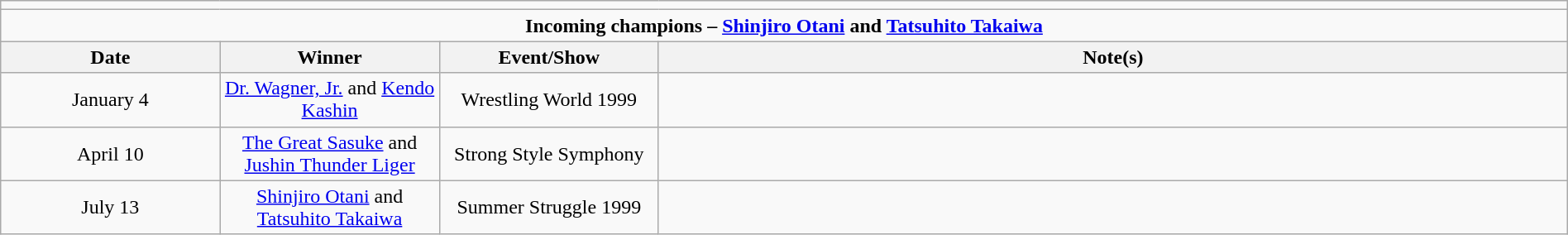<table class="wikitable" style="text-align:center; width:100%;">
<tr>
<td colspan="5"></td>
</tr>
<tr>
<td colspan="5"><strong>Incoming champions – <a href='#'>Shinjiro Otani</a> and <a href='#'>Tatsuhito Takaiwa</a></strong></td>
</tr>
<tr>
<th width=14%>Date</th>
<th width=14%>Winner</th>
<th width=14%>Event/Show</th>
<th width=58%>Note(s)</th>
</tr>
<tr>
<td>January 4</td>
<td><a href='#'>Dr. Wagner, Jr.</a> and <a href='#'>Kendo Kashin</a></td>
<td>Wrestling World 1999</td>
<td align="left"></td>
</tr>
<tr>
<td>April 10</td>
<td><a href='#'>The Great Sasuke</a> and <a href='#'>Jushin Thunder Liger</a></td>
<td>Strong Style Symphony</td>
<td align="left"></td>
</tr>
<tr>
<td>July 13</td>
<td><a href='#'>Shinjiro Otani</a> and <a href='#'>Tatsuhito Takaiwa</a></td>
<td>Summer Struggle 1999</td>
<td align="left"></td>
</tr>
</table>
